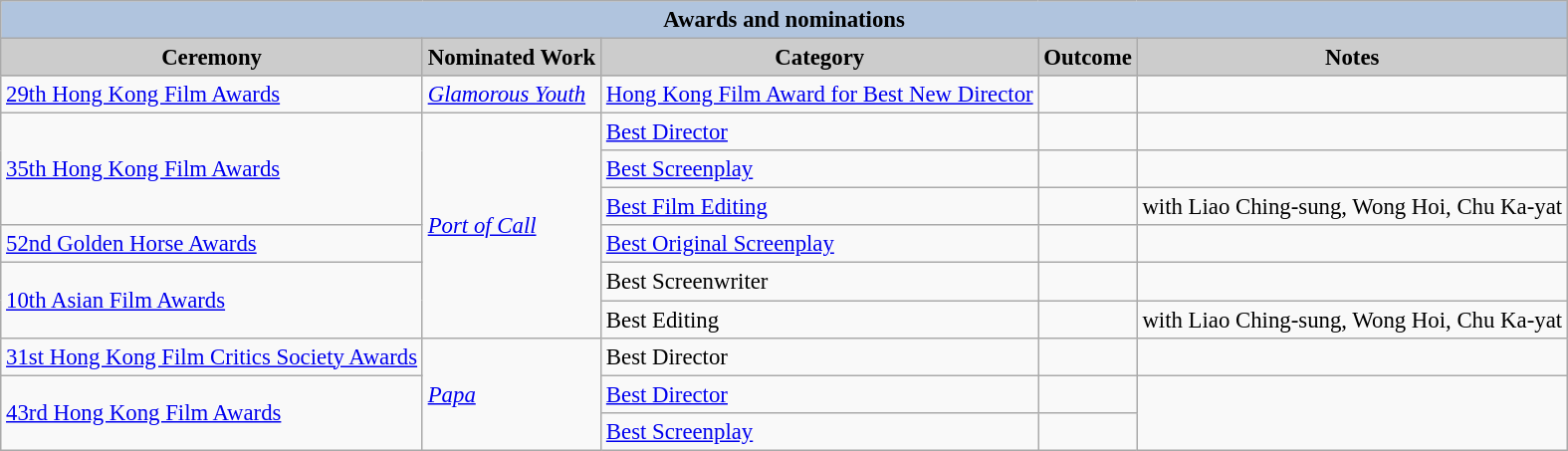<table class="wikitable" style="font-size:95%;">
<tr>
<th colspan="5" style="background: LightSteelBlue;">Awards and nominations</th>
</tr>
<tr style="background:#ccc; text-align:center;">
<th style="background:#ccc">Ceremony</th>
<th style="background:#ccc">Nominated Work</th>
<th style="background:#ccc">Category</th>
<th style="background:#ccc">Outcome</th>
<th style="background:#ccc">Notes</th>
</tr>
<tr>
<td><a href='#'>29th Hong Kong Film Awards</a></td>
<td><em><a href='#'>Glamorous Youth</a></em></td>
<td><a href='#'>Hong Kong Film Award for Best New Director</a></td>
<td></td>
</tr>
<tr>
<td rowspan="3"><a href='#'>35th Hong Kong Film Awards</a></td>
<td rowspan="6"><a href='#'><em>Port of Call</em></a></td>
<td><a href='#'>Best Director</a></td>
<td></td>
<td></td>
</tr>
<tr>
<td><a href='#'>Best Screenplay</a></td>
<td></td>
<td></td>
</tr>
<tr>
<td><a href='#'>Best Film Editing</a></td>
<td></td>
<td>with Liao Ching-sung, Wong Hoi, Chu Ka-yat</td>
</tr>
<tr>
<td><a href='#'>52nd Golden Horse Awards</a></td>
<td><a href='#'>Best Original Screenplay</a></td>
<td></td>
<td></td>
</tr>
<tr>
<td rowspan="2"><a href='#'>10th Asian Film Awards</a></td>
<td Best Screenplay>Best Screenwriter</td>
<td></td>
<td></td>
</tr>
<tr>
<td Best Editing>Best Editing</td>
<td></td>
<td>with Liao Ching-sung, Wong Hoi, Chu Ka-yat</td>
</tr>
<tr>
<td><a href='#'>31st Hong Kong Film Critics Society Awards</a></td>
<td rowspan="3"><em><a href='#'>Papa</a></em></td>
<td>Best Director</td>
<td></td>
<td></td>
</tr>
<tr>
<td rowspan="2"><a href='#'>43rd Hong Kong Film Awards</a></td>
<td><a href='#'>Best Director</a></td>
<td></td>
<td rowspan="2"></td>
</tr>
<tr>
<td><a href='#'>Best Screenplay</a></td>
<td></td>
</tr>
</table>
